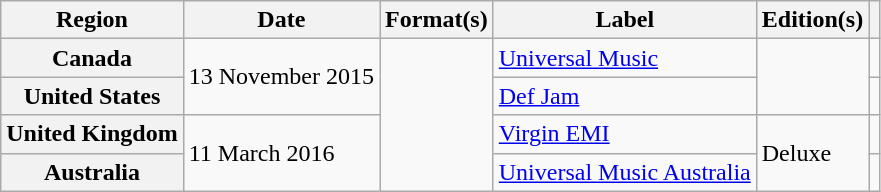<table class="wikitable plainrowheaders">
<tr>
<th scope="col">Region</th>
<th scope="col">Date</th>
<th scope="col">Format(s)</th>
<th scope="col">Label</th>
<th scope="col">Edition(s)</th>
<th scope="col"></th>
</tr>
<tr>
<th scope="row">Canada</th>
<td rowspan="2">13 November 2015</td>
<td rowspan="4"></td>
<td><a href='#'>Universal Music</a></td>
<td rowspan="2"></td>
<td></td>
</tr>
<tr>
<th scope="row">United States</th>
<td><a href='#'>Def Jam</a></td>
<td></td>
</tr>
<tr>
<th scope="row">United Kingdom</th>
<td rowspan="2">11 March 2016</td>
<td><a href='#'>Virgin EMI</a></td>
<td rowspan="2">Deluxe</td>
<td></td>
</tr>
<tr>
<th scope="row">Australia</th>
<td><a href='#'>Universal Music Australia</a></td>
<td></td>
</tr>
</table>
